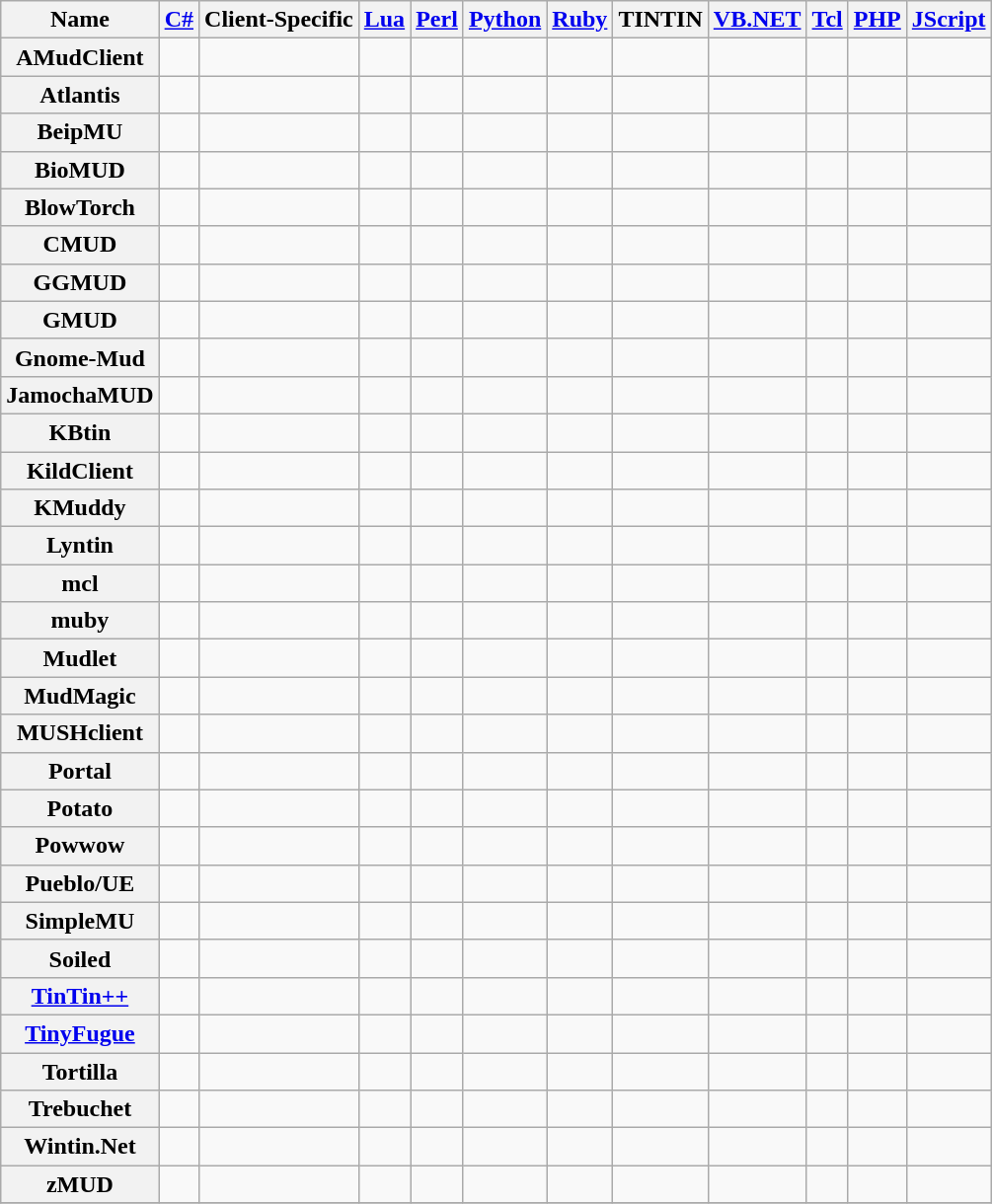<table class="sortable wikitable">
<tr>
<th>Name</th>
<th><a href='#'>C#</a></th>
<th>Client-Specific</th>
<th><a href='#'>Lua</a></th>
<th><a href='#'>Perl</a></th>
<th><a href='#'>Python</a></th>
<th><a href='#'>Ruby</a></th>
<th>TINTIN</th>
<th><a href='#'>VB.NET</a></th>
<th><a href='#'>Tcl</a></th>
<th><a href='#'>PHP</a></th>
<th><a href='#'>JScript</a></th>
</tr>
<tr>
<th>AMudClient</th>
<td></td>
<td></td>
<td></td>
<td></td>
<td></td>
<td></td>
<td></td>
<td></td>
<td></td>
<td></td>
<td></td>
</tr>
<tr>
<th>Atlantis</th>
<td></td>
<td></td>
<td></td>
<td></td>
<td></td>
<td></td>
<td></td>
<td></td>
<td></td>
<td></td>
<td></td>
</tr>
<tr>
<th>BeipMU</th>
<td></td>
<td></td>
<td></td>
<td></td>
<td></td>
<td></td>
<td></td>
<td></td>
<td></td>
<td></td>
<td></td>
</tr>
<tr>
<th>BioMUD</th>
<td></td>
<td></td>
<td></td>
<td></td>
<td></td>
<td></td>
<td></td>
<td></td>
<td></td>
<td></td>
<td></td>
</tr>
<tr>
<th>BlowTorch</th>
<td></td>
<td></td>
<td></td>
<td></td>
<td></td>
<td></td>
<td></td>
<td></td>
<td></td>
<td></td>
<td></td>
</tr>
<tr>
<th>CMUD</th>
<td></td>
<td></td>
<td></td>
<td></td>
<td></td>
<td></td>
<td></td>
<td></td>
<td></td>
<td></td>
<td></td>
</tr>
<tr>
<th>GGMUD</th>
<td></td>
<td></td>
<td></td>
<td></td>
<td></td>
<td></td>
<td></td>
<td></td>
<td></td>
<td></td>
<td></td>
</tr>
<tr>
<th>GMUD</th>
<td></td>
<td></td>
<td></td>
<td></td>
<td></td>
<td></td>
<td></td>
<td></td>
<td></td>
<td></td>
<td></td>
</tr>
<tr>
<th>Gnome-Mud</th>
<td></td>
<td></td>
<td></td>
<td></td>
<td></td>
<td></td>
<td></td>
<td></td>
<td></td>
<td></td>
<td></td>
</tr>
<tr>
<th>JamochaMUD</th>
<td></td>
<td></td>
<td></td>
<td></td>
<td></td>
<td></td>
<td></td>
<td></td>
<td></td>
<td></td>
<td></td>
</tr>
<tr>
<th>KBtin</th>
<td></td>
<td></td>
<td></td>
<td></td>
<td></td>
<td></td>
<td></td>
<td></td>
<td></td>
<td></td>
<td></td>
</tr>
<tr>
<th>KildClient</th>
<td></td>
<td></td>
<td></td>
<td></td>
<td></td>
<td></td>
<td></td>
<td></td>
<td></td>
<td></td>
<td></td>
</tr>
<tr>
<th>KMuddy</th>
<td></td>
<td></td>
<td></td>
<td></td>
<td></td>
<td></td>
<td></td>
<td></td>
<td></td>
<td></td>
<td></td>
</tr>
<tr>
<th>Lyntin</th>
<td></td>
<td></td>
<td></td>
<td></td>
<td></td>
<td></td>
<td></td>
<td></td>
<td></td>
<td></td>
<td></td>
</tr>
<tr>
<th>mcl</th>
<td></td>
<td></td>
<td></td>
<td></td>
<td></td>
<td></td>
<td></td>
<td></td>
<td></td>
<td></td>
<td></td>
</tr>
<tr>
<th>muby</th>
<td></td>
<td></td>
<td></td>
<td></td>
<td></td>
<td></td>
<td></td>
<td></td>
<td></td>
<td></td>
<td></td>
</tr>
<tr>
<th>Mudlet</th>
<td></td>
<td></td>
<td></td>
<td></td>
<td></td>
<td></td>
<td></td>
<td></td>
<td></td>
<td></td>
<td></td>
</tr>
<tr>
<th>MudMagic</th>
<td></td>
<td></td>
<td></td>
<td></td>
<td></td>
<td></td>
<td></td>
<td></td>
<td></td>
<td></td>
<td></td>
</tr>
<tr>
<th>MUSHclient</th>
<td></td>
<td></td>
<td></td>
<td></td>
<td></td>
<td></td>
<td></td>
<td></td>
<td></td>
<td></td>
<td></td>
</tr>
<tr>
<th>Portal</th>
<td></td>
<td></td>
<td></td>
<td></td>
<td></td>
<td></td>
<td></td>
<td></td>
<td></td>
<td></td>
<td></td>
</tr>
<tr>
<th>Potato</th>
<td></td>
<td></td>
<td></td>
<td></td>
<td></td>
<td></td>
<td></td>
<td></td>
<td></td>
<td></td>
<td></td>
</tr>
<tr>
<th>Powwow</th>
<td></td>
<td></td>
<td></td>
<td></td>
<td></td>
<td></td>
<td></td>
<td></td>
<td></td>
<td></td>
<td></td>
</tr>
<tr>
<th>Pueblo/UE</th>
<td></td>
<td></td>
<td></td>
<td></td>
<td></td>
<td></td>
<td></td>
<td></td>
<td></td>
<td></td>
<td></td>
</tr>
<tr>
<th>SimpleMU</th>
<td></td>
<td></td>
<td></td>
<td></td>
<td></td>
<td></td>
<td></td>
<td></td>
<td></td>
<td></td>
<td></td>
</tr>
<tr>
<th>Soiled</th>
<td></td>
<td></td>
<td></td>
<td></td>
<td></td>
<td></td>
<td></td>
<td></td>
<td></td>
<td></td>
<td></td>
</tr>
<tr>
<th><a href='#'>TinTin++</a></th>
<td></td>
<td></td>
<td></td>
<td></td>
<td></td>
<td></td>
<td></td>
<td></td>
<td></td>
<td></td>
<td></td>
</tr>
<tr>
<th><a href='#'>TinyFugue</a></th>
<td></td>
<td></td>
<td></td>
<td></td>
<td></td>
<td></td>
<td></td>
<td></td>
<td></td>
<td></td>
<td></td>
</tr>
<tr>
<th>Tortilla</th>
<td></td>
<td></td>
<td></td>
<td></td>
<td></td>
<td></td>
<td></td>
<td></td>
<td></td>
<td></td>
<td></td>
</tr>
<tr>
<th>Trebuchet</th>
<td></td>
<td></td>
<td></td>
<td></td>
<td></td>
<td></td>
<td></td>
<td></td>
<td></td>
<td></td>
<td></td>
</tr>
<tr>
<th>Wintin.Net</th>
<td></td>
<td></td>
<td></td>
<td></td>
<td></td>
<td></td>
<td></td>
<td></td>
<td></td>
<td></td>
<td></td>
</tr>
<tr>
<th>zMUD</th>
<td></td>
<td></td>
<td></td>
<td></td>
<td></td>
<td></td>
<td></td>
<td></td>
<td></td>
<td></td>
<td></td>
</tr>
<tr>
</tr>
</table>
